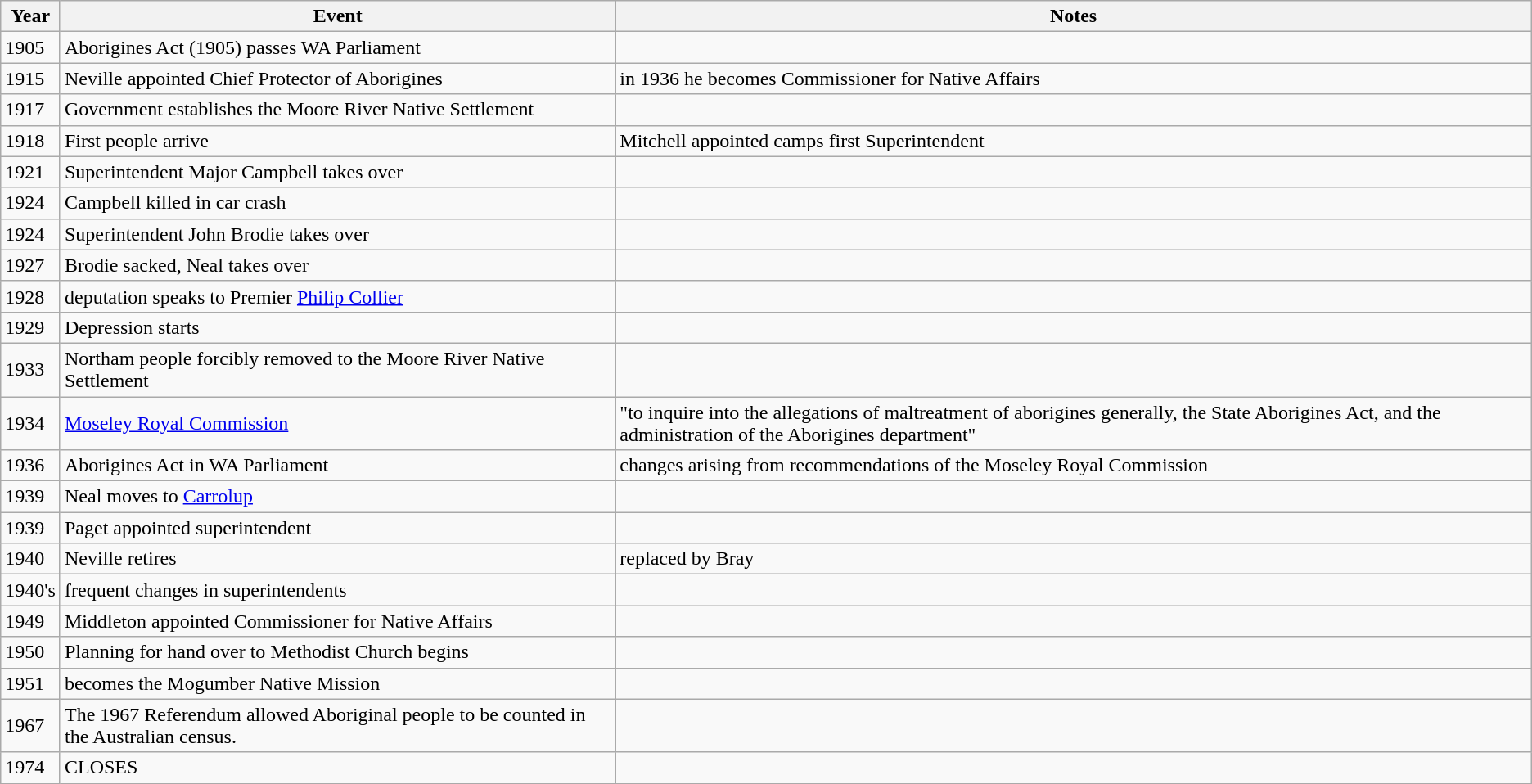<table class="wikitable">
<tr>
<th>Year</th>
<th>Event</th>
<th>Notes</th>
</tr>
<tr>
<td>1905</td>
<td>Aborigines Act (1905) passes WA Parliament</td>
<td></td>
</tr>
<tr>
<td>1915</td>
<td>Neville appointed Chief Protector of Aborigines</td>
<td>in 1936 he becomes Commissioner for Native Affairs</td>
</tr>
<tr>
<td>1917</td>
<td>Government establishes the Moore River Native Settlement</td>
<td></td>
</tr>
<tr>
<td>1918</td>
<td>First people arrive</td>
<td>Mitchell appointed camps first Superintendent</td>
</tr>
<tr>
<td>1921</td>
<td>Superintendent Major Campbell takes over</td>
<td></td>
</tr>
<tr>
<td>1924</td>
<td>Campbell killed in car crash</td>
<td></td>
</tr>
<tr>
<td>1924</td>
<td>Superintendent John Brodie takes over</td>
<td></td>
</tr>
<tr>
<td>1927</td>
<td>Brodie sacked,  Neal takes over</td>
<td></td>
</tr>
<tr>
<td>1928</td>
<td>deputation speaks to Premier <a href='#'>Philip Collier</a></td>
<td></td>
</tr>
<tr>
<td>1929</td>
<td>Depression starts</td>
<td></td>
</tr>
<tr>
<td>1933</td>
<td>Northam people forcibly removed to the Moore River Native Settlement</td>
<td></td>
</tr>
<tr>
<td>1934</td>
<td><a href='#'>Moseley Royal Commission</a></td>
<td>"to inquire into the allegations of maltreatment of aborigines generally, the State Aborigines Act, and the administration of the Aborigines department"</td>
</tr>
<tr>
<td>1936</td>
<td>Aborigines Act in WA Parliament</td>
<td>changes arising from recommendations of the Moseley Royal Commission</td>
</tr>
<tr>
<td>1939</td>
<td> Neal moves to <a href='#'>Carrolup</a></td>
<td></td>
</tr>
<tr>
<td>1939</td>
<td>Paget appointed superintendent</td>
<td></td>
</tr>
<tr>
<td>1940</td>
<td>Neville retires</td>
<td>replaced by Bray</td>
</tr>
<tr>
<td>1940's</td>
<td>frequent changes in superintendents</td>
<td></td>
</tr>
<tr>
<td>1949</td>
<td> Middleton appointed Commissioner for Native Affairs</td>
<td></td>
</tr>
<tr>
<td>1950</td>
<td>Planning for hand over to Methodist Church begins</td>
<td></td>
</tr>
<tr>
<td>1951</td>
<td>becomes the Mogumber Native Mission</td>
<td></td>
</tr>
<tr>
<td>1967</td>
<td>The 1967 Referendum allowed Aboriginal people to be counted in the Australian census.</td>
<td></td>
</tr>
<tr>
<td>1974</td>
<td>CLOSES</td>
<td></td>
</tr>
</table>
